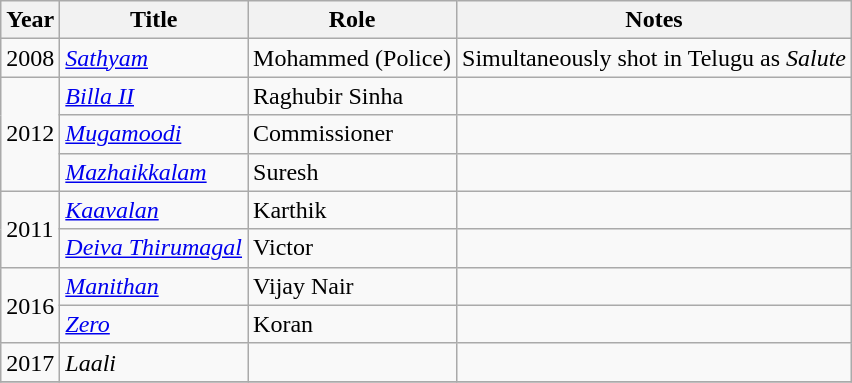<table class="wikitable sortable">
<tr>
<th>Year</th>
<th>Title</th>
<th>Role</th>
<th class="unsortable">Notes</th>
</tr>
<tr>
<td>2008</td>
<td><em><a href='#'>Sathyam</a></em></td>
<td>Mohammed (Police)</td>
<td>Simultaneously shot in Telugu as <em>Salute</em></td>
</tr>
<tr>
<td rowspan="3">2012</td>
<td><em><a href='#'>Billa II</a></em></td>
<td>Raghubir Sinha</td>
<td></td>
</tr>
<tr>
<td><em><a href='#'>Mugamoodi</a></em></td>
<td>Commissioner</td>
<td></td>
</tr>
<tr>
<td><em><a href='#'>Mazhaikkalam</a></em></td>
<td>Suresh</td>
<td></td>
</tr>
<tr>
<td rowspan="2">2011</td>
<td><em><a href='#'>Kaavalan</a></em></td>
<td>Karthik</td>
<td></td>
</tr>
<tr>
<td><em><a href='#'>Deiva Thirumagal</a></em></td>
<td>Victor</td>
<td></td>
</tr>
<tr>
<td rowspan="2">2016</td>
<td><em><a href='#'>Manithan</a></em></td>
<td>Vijay Nair</td>
<td></td>
</tr>
<tr>
<td><em><a href='#'>Zero</a></em></td>
<td>Koran</td>
<td></td>
</tr>
<tr>
<td>2017</td>
<td><em>Laali</em></td>
<td></td>
<td></td>
</tr>
<tr>
</tr>
</table>
